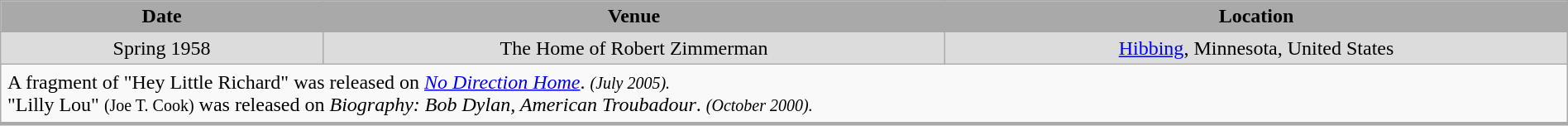<table class="wikitable" style="width:100%; text-align:center;">
<tr>
<th style="width:100px; background:darkGrey;">Date</th>
<th style="width:200px; background:darkGrey;">Venue</th>
<th style="width:200px; background:darkGrey;">Location</th>
</tr>
<tr style="background:#DCDCDC;">
<td>Spring 1958</td>
<td>The Home of Robert Zimmerman</td>
<td><a href='#'>Hibbing</a>, Minnesota, United States</td>
</tr>
<tr>
<td colspan="5" style="border-bottom-width:3px; padding:5px; text-align:left;">A fragment of "Hey Little Richard" was released on <em><a href='#'>No Direction Home</a></em>. <small><em>(July 2005).</em></small> <br> "Lilly Lou" <small>(Joe T. Cook)</small> was released on <em>Biography: Bob Dylan, American Troubadour</em>. <small><em>(October 2000).</em></small></td>
</tr>
<tr>
</tr>
</table>
